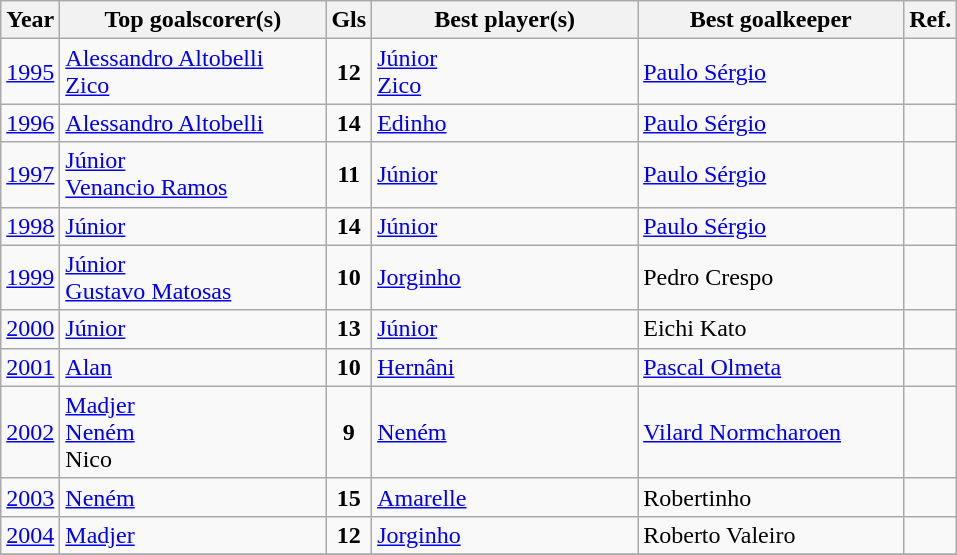<table class="wikitable">
<tr>
<th>Year</th>
<th width=170>Top goalscorer(s)</th>
<th>Gls</th>
<th width=170>Best player(s)</th>
<th width=170>Best goalkeeper</th>
<th>Ref.</th>
</tr>
<tr>
<td><a href='#'>1995</a></td>
<td> <a href='#'>Alessandro Altobelli</a><br> <a href='#'>Zico</a></td>
<td align=center><strong>12</strong></td>
<td> <a href='#'>Júnior</a><br> <a href='#'>Zico</a></td>
<td> <a href='#'>Paulo Sérgio</a></td>
<td></td>
</tr>
<tr>
<td><a href='#'>1996</a></td>
<td> <a href='#'>Alessandro Altobelli</a></td>
<td align=center><strong>14</strong></td>
<td> <a href='#'>Edinho</a></td>
<td> <a href='#'>Paulo Sérgio</a></td>
<td></td>
</tr>
<tr>
<td><a href='#'>1997</a></td>
<td> <a href='#'>Júnior</a><br> <a href='#'>Venancio Ramos</a></td>
<td align=center><strong>11</strong></td>
<td> <a href='#'>Júnior</a></td>
<td> <a href='#'>Paulo Sérgio</a></td>
<td></td>
</tr>
<tr>
<td><a href='#'>1998</a></td>
<td> <a href='#'>Júnior</a></td>
<td align=center><strong>14</strong></td>
<td> <a href='#'>Júnior</a></td>
<td> <a href='#'>Paulo Sérgio</a></td>
<td></td>
</tr>
<tr>
<td><a href='#'>1999</a></td>
<td> <a href='#'>Júnior</a><br> <a href='#'>Gustavo Matosas</a></td>
<td align=center><strong>10</strong></td>
<td> <a href='#'>Jorginho</a></td>
<td> Pedro Crespo</td>
<td></td>
</tr>
<tr>
<td><a href='#'>2000</a></td>
<td> <a href='#'>Júnior</a></td>
<td align=center><strong>13</strong></td>
<td> <a href='#'>Júnior</a></td>
<td> Eichi Kato</td>
<td></td>
</tr>
<tr>
<td><a href='#'>2001</a></td>
<td> <a href='#'>Alan</a></td>
<td align=center><strong>10</strong></td>
<td> <a href='#'>Hernâni</a></td>
<td> <a href='#'>Pascal Olmeta</a></td>
<td></td>
</tr>
<tr>
<td><a href='#'>2002</a></td>
<td> <a href='#'>Madjer</a><br> <a href='#'>Neném</a><br> Nico</td>
<td align=center><strong>9</strong></td>
<td> <a href='#'>Neném</a></td>
<td> <a href='#'>Vilard Normcharoen</a></td>
<td></td>
</tr>
<tr>
<td><a href='#'>2003</a></td>
<td> <a href='#'>Neném</a></td>
<td align=center><strong>15</strong></td>
<td> <a href='#'>Amarelle</a></td>
<td> Robertinho</td>
<td></td>
</tr>
<tr>
<td><a href='#'>2004</a></td>
<td> <a href='#'>Madjer</a></td>
<td align=center><strong>12</strong></td>
<td> <a href='#'>Jorginho</a></td>
<td> Roberto Valeiro</td>
<td></td>
</tr>
<tr>
</tr>
</table>
